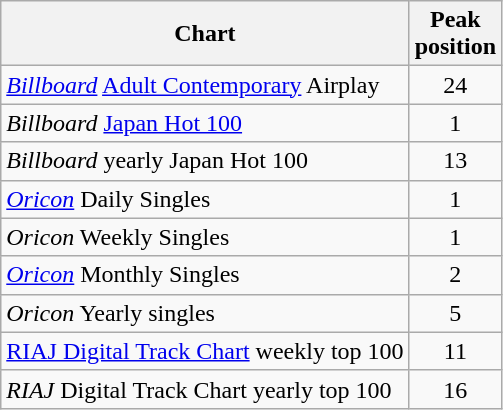<table class="wikitable">
<tr>
<th>Chart</th>
<th>Peak<br>position</th>
</tr>
<tr>
<td><em><a href='#'>Billboard</a></em> <a href='#'>Adult Contemporary</a> Airplay</td>
<td align="center">24</td>
</tr>
<tr>
<td><em>Billboard</em> <a href='#'>Japan Hot 100</a></td>
<td align="center">1</td>
</tr>
<tr>
<td><em>Billboard</em> yearly Japan Hot 100</td>
<td align="center">13</td>
</tr>
<tr>
<td><em><a href='#'>Oricon</a></em> Daily Singles</td>
<td align="center">1</td>
</tr>
<tr>
<td><em>Oricon</em> Weekly Singles</td>
<td align="center">1</td>
</tr>
<tr>
<td><em><a href='#'>Oricon</a></em> Monthly Singles</td>
<td align="center">2</td>
</tr>
<tr>
<td><em>Oricon</em> Yearly singles</td>
<td align="center">5</td>
</tr>
<tr>
<td><a href='#'>RIAJ Digital Track Chart</a> weekly top 100</td>
<td align="center">11</td>
</tr>
<tr>
<td><em>RIAJ</em> Digital Track Chart yearly top 100</td>
<td align="center">16</td>
</tr>
</table>
